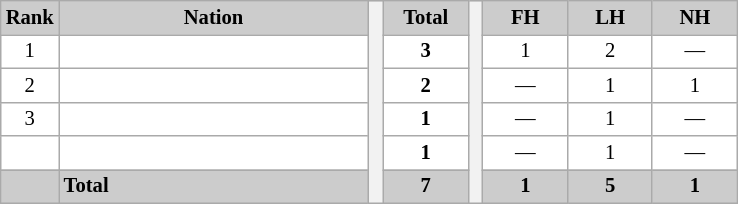<table class="wikitable plainrowheaders" style="background:#fff; font-size:86%; line-height:16px; border:grey solid 1px; border-collapse:collapse;">
<tr style="background:#ccc; text-align:center;">
<th style="background:#ccc;">Rank</th>
<th style="background:#ccc;">Nation</th>
<th rowspan="6" width="2"> </th>
<th width="50" style="background:#ccc;">Total</th>
<th rowspan="6" width="2"> </th>
<th width="50" style="background:#ccc;">FH</th>
<th width="50" style="background:#ccc;">LH</th>
<th width="50" style="background:#ccc;">NH</th>
</tr>
<tr align=center>
<td align=center>1</td>
<td align=left></td>
<td><strong>3</strong></td>
<td>1</td>
<td>2</td>
<td>—</td>
</tr>
<tr align=center>
<td align=center>2</td>
<td align=left></td>
<td><strong>2</strong></td>
<td>—</td>
<td>1</td>
<td>1</td>
</tr>
<tr align=center>
<td align=center>3</td>
<td align=left width=200></td>
<td><strong>1</strong></td>
<td>—</td>
<td>1</td>
<td>—</td>
</tr>
<tr align=center>
<td align=center></td>
<td align=left></td>
<td><strong>1</strong></td>
<td>—</td>
<td>1</td>
<td>—</td>
</tr>
<tr bgcolor=#D3D3D3>
<th style="background:#ccc;"></th>
<td style="background:#ccc;" align=left><strong>Total</strong></td>
<th style="background:#ccc;">7</th>
<th style="background:#ccc;">1</th>
<th style="background:#ccc;">5</th>
<th style="background:#ccc;">1</th>
</tr>
</table>
